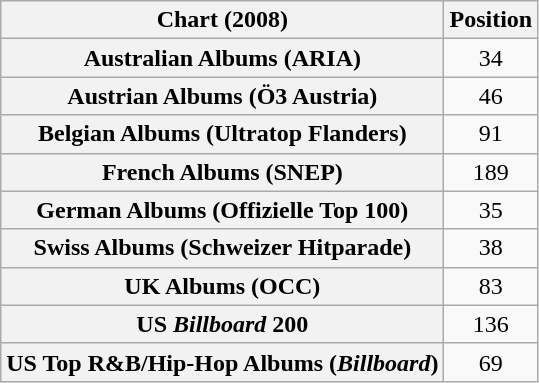<table class="wikitable sortable plainrowheaders" style="text-align:center;">
<tr>
<th>Chart (2008)</th>
<th>Position</th>
</tr>
<tr>
<th scope="row">Australian Albums (ARIA)</th>
<td style="text-align:center;">34</td>
</tr>
<tr>
<th scope="row">Austrian Albums (Ö3 Austria)</th>
<td style="text-align:center;">46</td>
</tr>
<tr>
<th scope="row">Belgian Albums (Ultratop Flanders)</th>
<td style="text-align:center;">91</td>
</tr>
<tr>
<th scope="row">French Albums (SNEP)</th>
<td style="text-align:center;">189</td>
</tr>
<tr>
<th scope="row">German Albums (Offizielle Top 100)</th>
<td style="text-align:center;">35</td>
</tr>
<tr>
<th scope="row">Swiss Albums (Schweizer Hitparade)</th>
<td style="text-align:center;">38</td>
</tr>
<tr>
<th scope="row">UK Albums (OCC)</th>
<td style="text-align:center;">83</td>
</tr>
<tr>
<th scope="row">US <em>Billboard</em> 200</th>
<td style="text-align:center;">136</td>
</tr>
<tr>
<th scope="row">US Top R&B/Hip-Hop Albums (<em>Billboard</em>)</th>
<td style="text-align:center;">69</td>
</tr>
</table>
